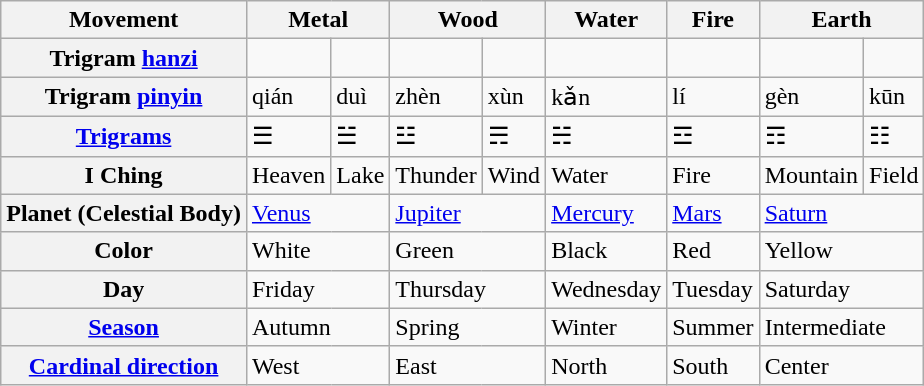<table class="wikitable">
<tr>
<th>Movement</th>
<th colspan=2>Metal</th>
<th colspan=2>Wood</th>
<th>Water</th>
<th>Fire</th>
<th colspan=2>Earth</th>
</tr>
<tr>
<th>Trigram <a href='#'>hanzi</a></th>
<td></td>
<td></td>
<td></td>
<td></td>
<td></td>
<td></td>
<td></td>
<td></td>
</tr>
<tr>
<th>Trigram <a href='#'>pinyin</a></th>
<td>qián</td>
<td>duì</td>
<td>zhèn</td>
<td>xùn</td>
<td>kǎn</td>
<td>lí</td>
<td>gèn</td>
<td>kūn</td>
</tr>
<tr>
<th><a href='#'>Trigrams</a></th>
<td>☰</td>
<td>☱</td>
<td>☳</td>
<td>☴</td>
<td>☵</td>
<td>☲</td>
<td>☶</td>
<td>☷</td>
</tr>
<tr>
<th>I Ching</th>
<td>Heaven</td>
<td>Lake</td>
<td>Thunder</td>
<td>Wind</td>
<td>Water</td>
<td>Fire</td>
<td>Mountain</td>
<td>Field</td>
</tr>
<tr>
<th>Planet (Celestial Body)</th>
<td colspan=2><a href='#'>Venus</a></td>
<td colspan=2><a href='#'>Jupiter</a></td>
<td><a href='#'>Mercury</a></td>
<td><a href='#'>Mars</a></td>
<td colspan=2><a href='#'>Saturn</a></td>
</tr>
<tr>
<th>Color</th>
<td colspan=2>White</td>
<td colspan=2>Green</td>
<td>Black</td>
<td>Red</td>
<td colspan=2>Yellow</td>
</tr>
<tr>
<th>Day</th>
<td colspan=2>Friday</td>
<td colspan=2>Thursday</td>
<td>Wednesday</td>
<td>Tuesday</td>
<td colspan=2>Saturday</td>
</tr>
<tr>
<th><a href='#'>Season</a></th>
<td colspan=2>Autumn</td>
<td colspan=2>Spring</td>
<td>Winter</td>
<td>Summer</td>
<td colspan=2>Intermediate</td>
</tr>
<tr>
<th><a href='#'>Cardinal direction</a></th>
<td colspan=2>West</td>
<td colspan=2>East</td>
<td>North</td>
<td>South</td>
<td colspan=2>Center</td>
</tr>
</table>
